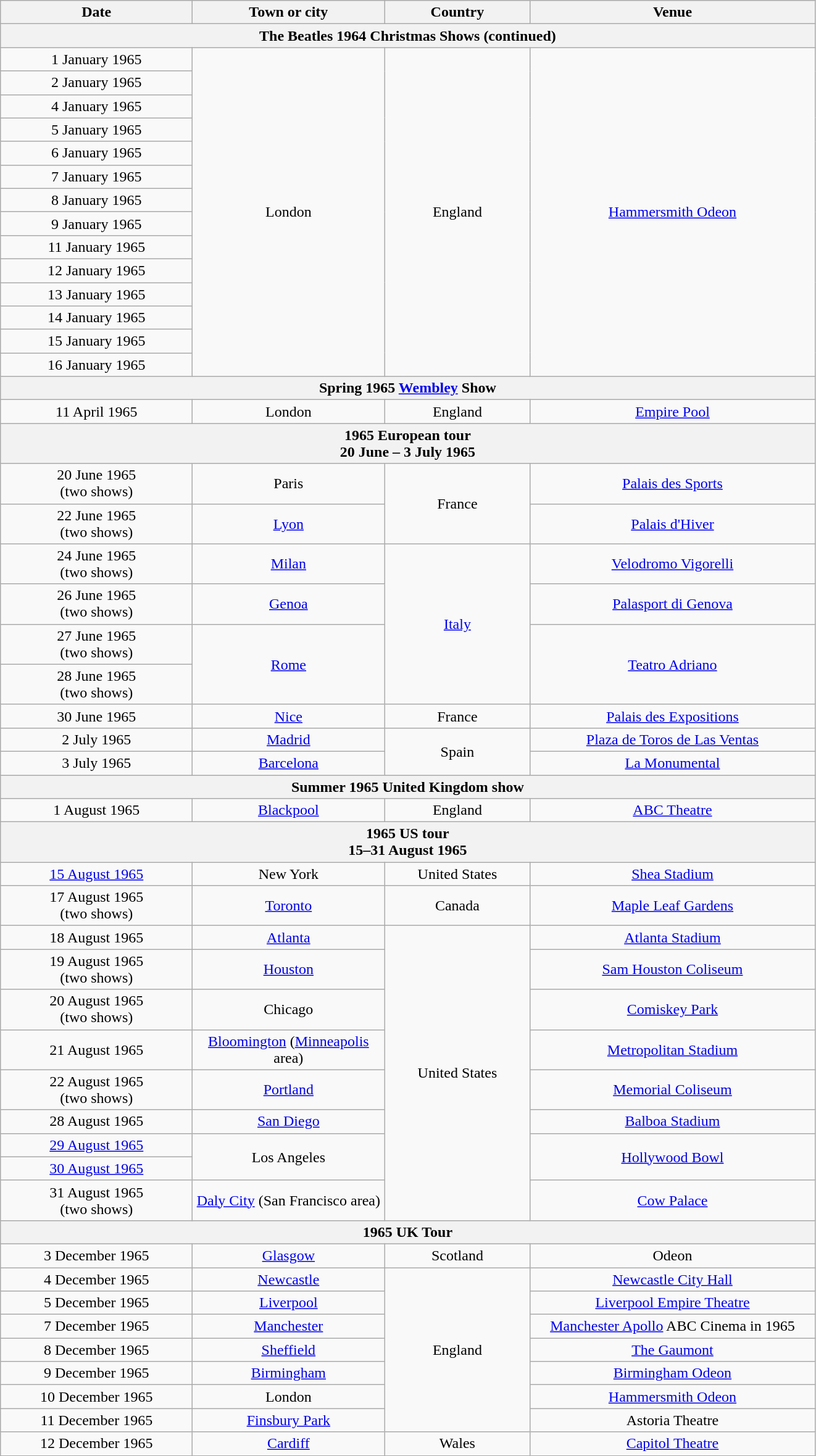<table class="wikitable" style="text-align:center;">
<tr>
<th style="width:200px;">Date</th>
<th style="width:200px;">Town or city</th>
<th style="width:150px;">Country</th>
<th style="width:300px;">Venue</th>
</tr>
<tr>
<th colspan="4">The Beatles 1964 Christmas Shows (continued)</th>
</tr>
<tr>
<td>1 January 1965</td>
<td rowspan="14">London</td>
<td rowspan="14">England</td>
<td rowspan="14"><a href='#'>Hammersmith Odeon</a></td>
</tr>
<tr>
<td>2 January 1965</td>
</tr>
<tr>
<td>4 January 1965</td>
</tr>
<tr>
<td>5 January 1965</td>
</tr>
<tr>
<td>6 January 1965</td>
</tr>
<tr>
<td>7 January 1965</td>
</tr>
<tr>
<td>8 January 1965</td>
</tr>
<tr>
<td>9 January 1965</td>
</tr>
<tr>
<td>11 January 1965</td>
</tr>
<tr>
<td>12 January 1965</td>
</tr>
<tr>
<td>13 January 1965</td>
</tr>
<tr>
<td>14 January 1965</td>
</tr>
<tr>
<td>15 January 1965</td>
</tr>
<tr>
<td>16 January 1965</td>
</tr>
<tr>
<th colspan="4">Spring 1965 <a href='#'>Wembley</a> Show</th>
</tr>
<tr>
<td>11 April 1965</td>
<td>London</td>
<td>England</td>
<td><a href='#'>Empire Pool</a></td>
</tr>
<tr>
<th colspan="4">1965 European tour<br>20 June – 3 July 1965<br></th>
</tr>
<tr>
<td>20 June 1965<br>(two shows)</td>
<td>Paris</td>
<td rowspan="2">France</td>
<td><a href='#'>Palais des Sports</a></td>
</tr>
<tr>
<td>22 June 1965<br>(two shows)</td>
<td><a href='#'>Lyon</a></td>
<td><a href='#'>Palais d'Hiver</a></td>
</tr>
<tr>
<td>24 June 1965<br>(two shows)</td>
<td><a href='#'>Milan</a></td>
<td rowspan="4"><a href='#'>Italy</a></td>
<td><a href='#'>Velodromo Vigorelli</a></td>
</tr>
<tr>
<td>26 June 1965<br>(two shows)</td>
<td><a href='#'>Genoa</a></td>
<td><a href='#'>Palasport di Genova</a></td>
</tr>
<tr>
<td>27 June 1965<br>(two shows)</td>
<td rowspan="2"><a href='#'>Rome</a></td>
<td rowspan="2"><a href='#'>Teatro Adriano</a></td>
</tr>
<tr>
<td>28 June 1965<br>(two shows)</td>
</tr>
<tr>
<td>30 June 1965</td>
<td><a href='#'>Nice</a></td>
<td>France</td>
<td><a href='#'>Palais des Expositions</a></td>
</tr>
<tr>
<td>2 July 1965</td>
<td><a href='#'>Madrid</a></td>
<td rowspan="2">Spain</td>
<td><a href='#'>Plaza de Toros de Las Ventas</a></td>
</tr>
<tr>
<td>3 July 1965</td>
<td><a href='#'>Barcelona</a></td>
<td><a href='#'>La Monumental</a></td>
</tr>
<tr>
<th colspan="4">Summer 1965 United Kingdom show</th>
</tr>
<tr>
<td>1 August 1965</td>
<td><a href='#'>Blackpool</a></td>
<td>England</td>
<td><a href='#'>ABC Theatre</a></td>
</tr>
<tr>
<th colspan="4">1965 US tour<br>15–31 August 1965<br></th>
</tr>
<tr>
<td><a href='#'>15 August 1965</a></td>
<td>New York</td>
<td>United States</td>
<td><a href='#'>Shea Stadium</a></td>
</tr>
<tr>
<td>17 August 1965<br>(two shows)</td>
<td><a href='#'>Toronto</a></td>
<td>Canada</td>
<td><a href='#'>Maple Leaf Gardens</a></td>
</tr>
<tr>
<td>18 August 1965</td>
<td><a href='#'>Atlanta</a></td>
<td rowspan="9">United States</td>
<td><a href='#'>Atlanta Stadium</a></td>
</tr>
<tr>
<td>19 August 1965<br>(two shows)</td>
<td><a href='#'>Houston</a></td>
<td><a href='#'>Sam Houston Coliseum</a></td>
</tr>
<tr>
<td>20 August 1965<br>(two shows)</td>
<td>Chicago</td>
<td><a href='#'>Comiskey Park</a></td>
</tr>
<tr>
<td>21 August 1965</td>
<td><a href='#'>Bloomington</a> (<a href='#'>Minneapolis</a> area)</td>
<td><a href='#'>Metropolitan Stadium</a></td>
</tr>
<tr>
<td>22 August 1965<br>(two shows)</td>
<td><a href='#'>Portland</a></td>
<td><a href='#'>Memorial Coliseum</a></td>
</tr>
<tr>
<td>28 August 1965</td>
<td><a href='#'>San Diego</a></td>
<td><a href='#'>Balboa Stadium</a></td>
</tr>
<tr>
<td><a href='#'>29 August 1965</a></td>
<td rowspan="2">Los Angeles</td>
<td rowspan="2"><a href='#'>Hollywood Bowl</a></td>
</tr>
<tr>
<td><a href='#'>30 August 1965</a></td>
</tr>
<tr>
<td>31 August 1965<br>(two shows)</td>
<td><a href='#'>Daly City</a> (San Francisco area)</td>
<td><a href='#'>Cow Palace</a></td>
</tr>
<tr>
<th colspan="4">1965 UK Tour<br></th>
</tr>
<tr>
<td>3 December 1965</td>
<td><a href='#'>Glasgow</a></td>
<td>Scotland</td>
<td>Odeon</td>
</tr>
<tr>
<td>4 December 1965</td>
<td><a href='#'>Newcastle</a></td>
<td rowspan="7">England</td>
<td><a href='#'>Newcastle City Hall</a></td>
</tr>
<tr>
<td>5 December 1965</td>
<td><a href='#'>Liverpool</a></td>
<td><a href='#'>Liverpool Empire Theatre</a></td>
</tr>
<tr>
<td>7 December 1965</td>
<td><a href='#'>Manchester</a></td>
<td><a href='#'>Manchester Apollo</a> ABC Cinema in 1965</td>
</tr>
<tr>
<td>8 December 1965</td>
<td><a href='#'>Sheffield</a></td>
<td><a href='#'>The Gaumont</a></td>
</tr>
<tr>
<td>9 December 1965</td>
<td><a href='#'>Birmingham</a></td>
<td><a href='#'>Birmingham Odeon</a></td>
</tr>
<tr>
<td>10 December 1965</td>
<td>London</td>
<td><a href='#'>Hammersmith Odeon</a></td>
</tr>
<tr>
<td>11 December 1965</td>
<td><a href='#'>Finsbury Park</a></td>
<td>Astoria Theatre</td>
</tr>
<tr>
<td>12 December 1965</td>
<td><a href='#'>Cardiff</a></td>
<td>Wales</td>
<td><a href='#'>Capitol Theatre</a></td>
</tr>
</table>
